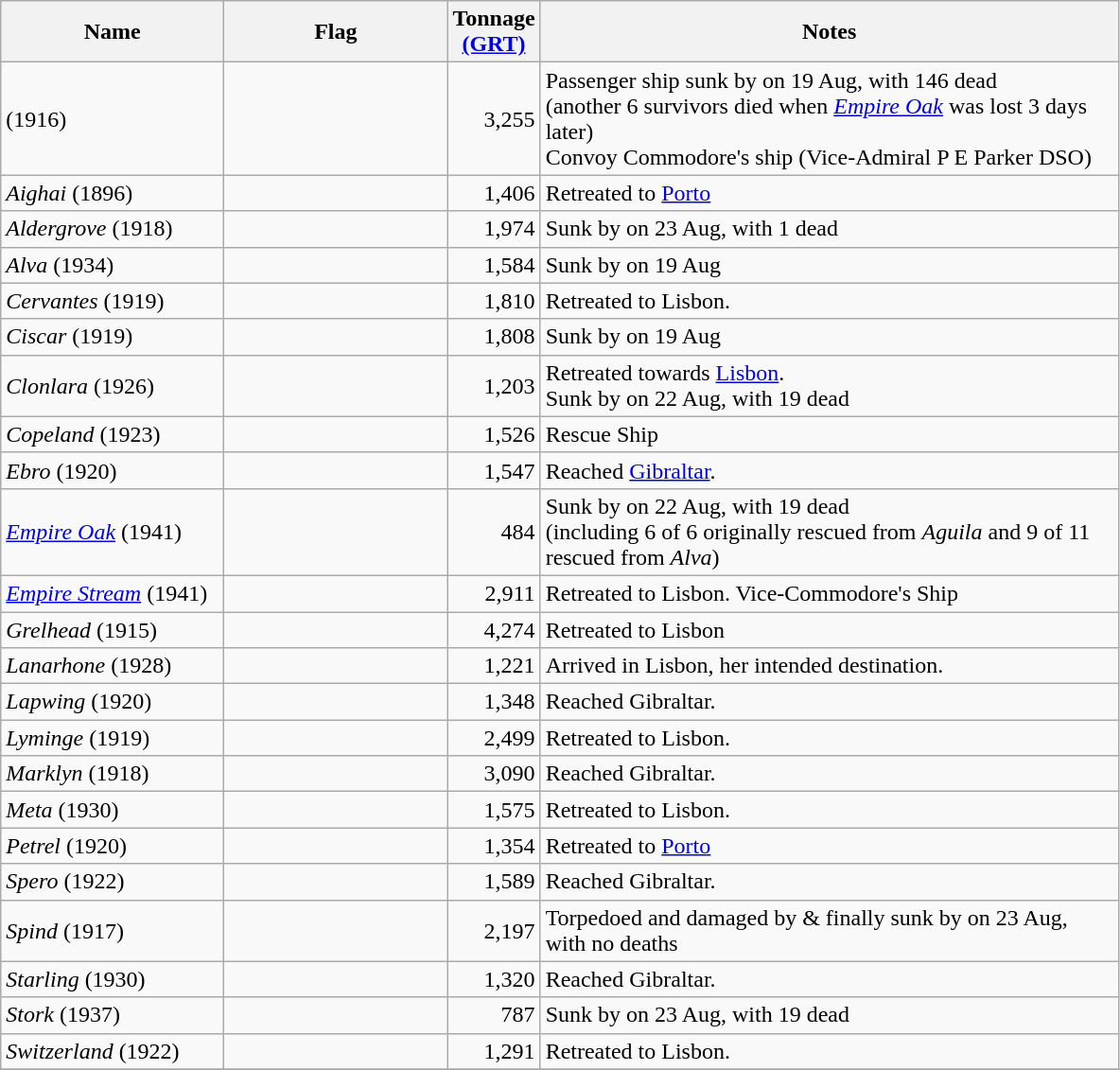<table class="wikitable sortable">
<tr>
<th scope="col" width="150px">Name</th>
<th scope="col" width="150px">Flag</th>
<th scope="col" width="30px">Tonnage <a href='#'>(GRT)</a></th>
<th scope="col" width="400px">Notes</th>
</tr>
<tr>
<td align="left"> (1916)</td>
<td align="left"></td>
<td align="right">3,255</td>
<td align="left">Passenger ship sunk by  on 19 Aug, with 146 dead<br>(another 6 survivors died when <em><a href='#'>Empire Oak</a></em> was lost 3 days later)<br>Convoy Commodore's ship (Vice-Admiral P E Parker DSO)</td>
</tr>
<tr>
<td align="left"><em>Aighai</em> (1896)</td>
<td align="left"></td>
<td align="right">1,406</td>
<td align="left">Retreated to <a href='#'>Porto</a></td>
</tr>
<tr>
<td align="left"><em>Aldergrove</em> (1918)</td>
<td align="left"></td>
<td align="right">1,974</td>
<td align="left">Sunk by  on 23 Aug, with 1 dead</td>
</tr>
<tr>
<td align="left"><em>Alva</em> (1934)</td>
<td align="left"></td>
<td align="right">1,584</td>
<td align="left">Sunk by  on 19 Aug</td>
</tr>
<tr>
<td align="left"><em>Cervantes</em> (1919)</td>
<td align="left"></td>
<td align="right">1,810</td>
<td align="left">Retreated to Lisbon.</td>
</tr>
<tr>
<td align="left"><em>Ciscar</em> (1919)</td>
<td align="left"></td>
<td align="right">1,808</td>
<td align="left">Sunk by  on 19 Aug</td>
</tr>
<tr>
<td align="left"><em>Clonlara</em> (1926)</td>
<td align="left"></td>
<td align="right">1,203</td>
<td align="left">Retreated towards <a href='#'>Lisbon</a>.<br>Sunk by  on 22 Aug, with 19 dead</td>
</tr>
<tr>
<td align="left"><em>Copeland</em> (1923)</td>
<td align="left"></td>
<td align="right">1,526</td>
<td align="left">Rescue Ship</td>
</tr>
<tr>
<td align="left"><em>Ebro</em> (1920)</td>
<td align="left"></td>
<td align="right">1,547</td>
<td align="left">Reached <a href='#'>Gibraltar</a>.</td>
</tr>
<tr>
<td align="left"><em><a href='#'>Empire Oak</a></em> (1941)</td>
<td align="left"></td>
<td align="right">484</td>
<td align="left">Sunk by  on 22 Aug, with 19 dead<br>(including 6 of 6 originally rescued from <em>Aguila</em> and 9 of 11 rescued from <em>Alva</em>)</td>
</tr>
<tr>
<td align="left"><em><a href='#'>Empire Stream</a></em> (1941)</td>
<td align="left"></td>
<td align="right">2,911</td>
<td align="left">Retreated to Lisbon. Vice-Commodore's Ship</td>
</tr>
<tr>
<td align="left"><em>Grelhead</em> (1915)</td>
<td align="left"></td>
<td align="right">4,274</td>
<td align="left">Retreated to Lisbon</td>
</tr>
<tr>
<td align="left"><em>Lanarhone</em> (1928)</td>
<td align="left"></td>
<td align="right">1,221</td>
<td align="left">Arrived in Lisbon, her intended destination.</td>
</tr>
<tr>
<td align="left"><em>Lapwing</em> (1920)</td>
<td align="left"></td>
<td align="right">1,348</td>
<td align="left">Reached Gibraltar.</td>
</tr>
<tr>
<td align="left"><em>Lyminge</em> (1919)</td>
<td align="left"></td>
<td align="right">2,499</td>
<td align="left">Retreated to Lisbon.</td>
</tr>
<tr>
<td align="left"><em>Marklyn</em> (1918)</td>
<td align="left"></td>
<td align="right">3,090</td>
<td align="left">Reached Gibraltar.</td>
</tr>
<tr>
<td align="left"><em>Meta</em> (1930)</td>
<td align="left"></td>
<td align="right">1,575</td>
<td align="left">Retreated to Lisbon.</td>
</tr>
<tr>
<td align="left"><em>Petrel</em> (1920)</td>
<td align="left"></td>
<td align="right">1,354</td>
<td align="left">Retreated to <a href='#'>Porto</a></td>
</tr>
<tr>
<td align="left"><em>Spero</em> (1922)</td>
<td align="left"></td>
<td align="right">1,589</td>
<td align="left">Reached Gibraltar.</td>
</tr>
<tr>
<td align="left"><em>Spind</em> (1917)</td>
<td align="left"></td>
<td align="right">2,197</td>
<td align="left">Torpedoed and damaged by  & finally sunk by  on 23 Aug, with no deaths</td>
</tr>
<tr>
<td align="left"><em>Starling</em> (1930)</td>
<td align="left"></td>
<td align="right">1,320</td>
<td align="left">Reached Gibraltar.</td>
</tr>
<tr>
<td align="left"><em>Stork</em> (1937)</td>
<td align="left"></td>
<td align="right">787</td>
<td align="left">Sunk by  on 23 Aug, with 19 dead</td>
</tr>
<tr>
<td align="left"><em>Switzerland</em> (1922)</td>
<td align="left"></td>
<td align="right">1,291</td>
<td align="left">Retreated to Lisbon.</td>
</tr>
<tr>
</tr>
</table>
